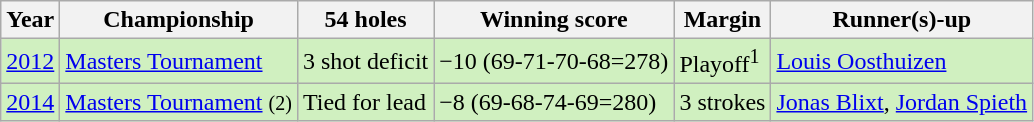<table class="wikitable">
<tr>
<th>Year</th>
<th>Championship</th>
<th>54 holes</th>
<th>Winning score</th>
<th>Margin</th>
<th>Runner(s)-up</th>
</tr>
<tr style="background:#d0f0c0;">
<td><a href='#'>2012</a></td>
<td><a href='#'>Masters Tournament</a></td>
<td>3 shot deficit</td>
<td>−10 (69-71-70-68=278)</td>
<td>Playoff<sup>1</sup></td>
<td> <a href='#'>Louis Oosthuizen</a></td>
</tr>
<tr style="background:#d0f0c0;">
<td><a href='#'>2014</a></td>
<td><a href='#'>Masters Tournament</a> <small>(2)</small></td>
<td>Tied for lead</td>
<td>−8 (69-68-74-69=280)</td>
<td>3 strokes</td>
<td> <a href='#'>Jonas Blixt</a>,  <a href='#'>Jordan Spieth</a></td>
</tr>
</table>
